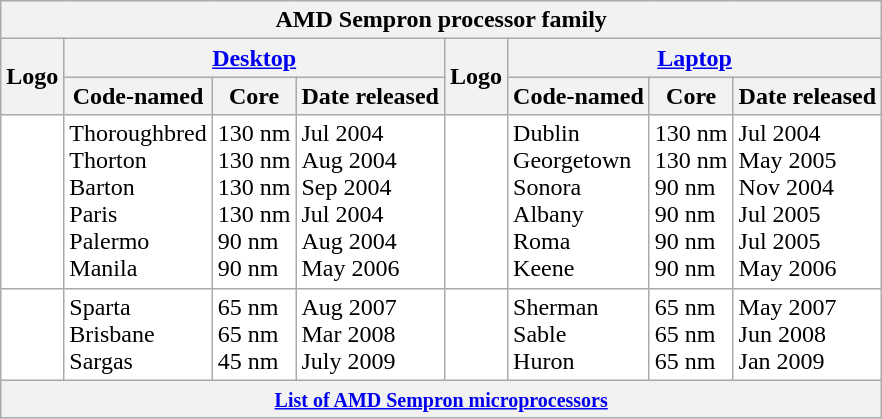<table class="wikitable" align="center">
<tr>
<th colspan="8">AMD Sempron processor family</th>
</tr>
<tr>
<th rowspan="2">Logo</th>
<th colspan="3"><a href='#'>Desktop</a></th>
<th rowspan="2">Logo</th>
<th colspan="3"><a href='#'>Laptop</a></th>
</tr>
<tr>
<th>Code-named</th>
<th>Core</th>
<th>Date released</th>
<th>Code-named</th>
<th>Core</th>
<th>Date released</th>
</tr>
<tr style="background:white">
<td></td>
<td>Thoroughbred<br>Thorton<br>Barton<br>Paris<br>Palermo<br>Manila</td>
<td>130 nm<br>130 nm<br>130 nm<br>130 nm<br>90 nm<br>90 nm</td>
<td>Jul 2004<br>Aug 2004<br>Sep 2004<br>Jul 2004<br>Aug 2004<br>May 2006</td>
<td></td>
<td>Dublin<br>Georgetown<br>Sonora<br>Albany<br>Roma<br>Keene</td>
<td>130 nm<br>130 nm<br>90 nm<br>90 nm<br>90 nm<br>90 nm</td>
<td>Jul 2004<br>May 2005<br>Nov 2004<br>Jul 2005<br>Jul 2005<br>May 2006</td>
</tr>
<tr style="background:white">
<td></td>
<td>Sparta<br>Brisbane<br>Sargas</td>
<td>65 nm<br>65 nm<br>45 nm</td>
<td>Aug 2007<br>Mar 2008<br>July 2009</td>
<td></td>
<td>Sherman<br>Sable<br>Huron</td>
<td>65 nm<br>65 nm<br>65 nm<br></td>
<td>May 2007<br>Jun 2008<br>Jan 2009</td>
</tr>
<tr>
<th colspan="8"><small><a href='#'>List of AMD Sempron microprocessors</a></small></th>
</tr>
</table>
